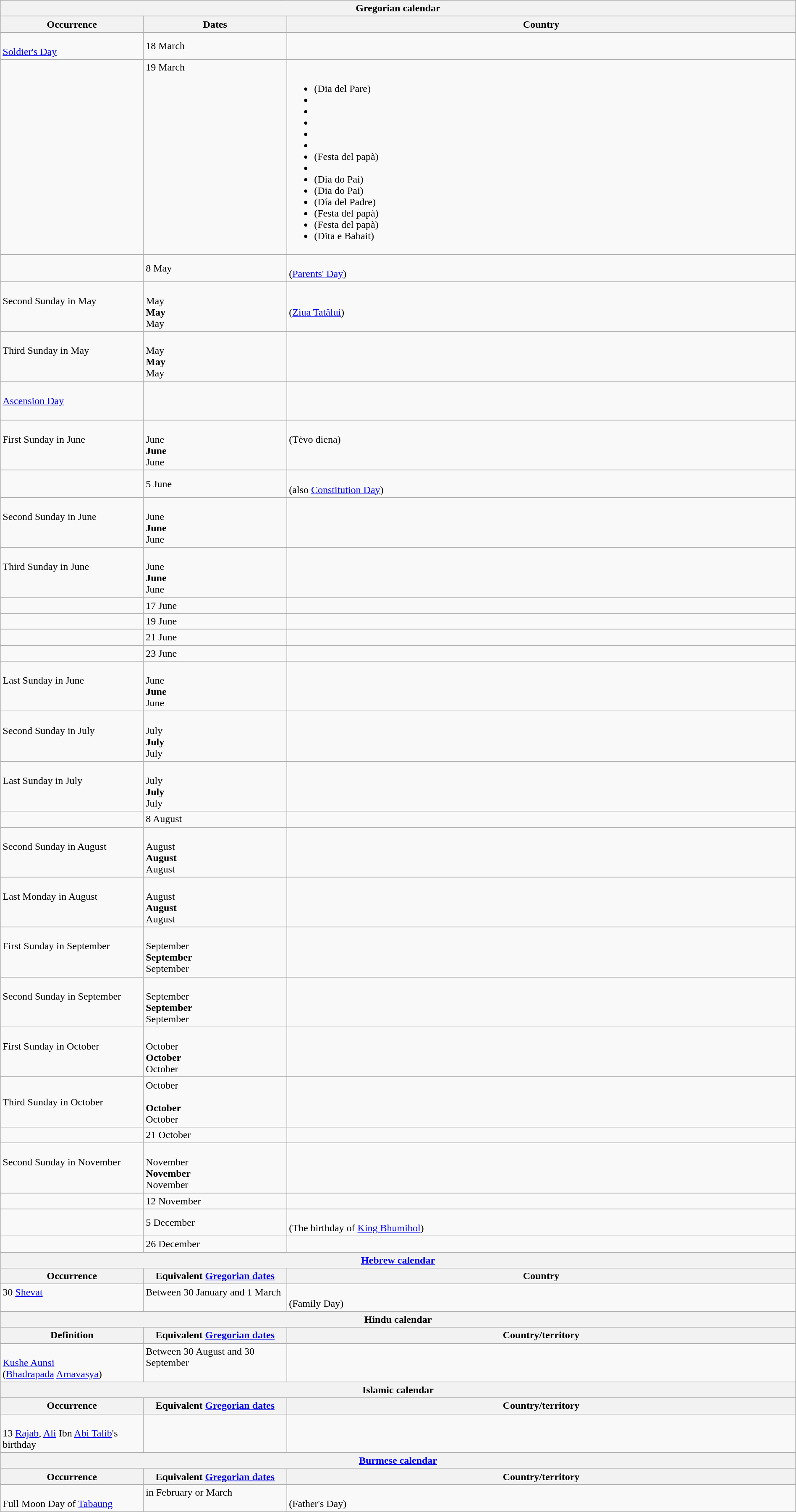<table class="wikitable mw-collapsible mw-collapsed" style="width:100%;">
<tr>
<th colspan="3">Gregorian calendar</th>
</tr>
<tr>
<th style="width:18%;">Occurrence</th>
<th style="width:18%;">Dates</th>
<th style="width:64%;">Country</th>
</tr>
<tr>
<td style="vertical-align:top;"><br><a href='#'>Soldier's Day</a></td>
<td>18 March</td>
<td style="vertical-align:top;"></td>
</tr>
<tr>
<td style="vertical-align:top;"></td>
<td style="vertical-align:top;">19 March</td>
<td><br><ul><li> (Dia del Pare)</li><li></li><li></li><li></li><li></li><li></li><li> (Festa del papà)</li><li></li><li> (Dia do Pai)</li><li> (Dia do Pai)</li><li> (Día del Padre)</li><li> (Festa del papà)</li><li> (Festa del papà)</li><li> (Dita e Babait)</li></ul></td>
</tr>
<tr>
<td style="vertical-align:top;"></td>
<td>8 May</td>
<td style="vertical-align:top;"><br> (<a href='#'>Parents' Day</a>)</td>
</tr>
<tr>
<td style="vertical-align:top;"><br>Second Sunday in May</td>
<td style="vertical-align:top;"><br> May <br>
<strong> May </strong><br>
 May </td>
<td><br> (<a href='#'>Ziua Tatălui</a>)</td>
</tr>
<tr>
<td style="vertical-align:top;"><br>Third Sunday in May</td>
<td style="vertical-align:top;"><br> May <br>
<strong> May </strong><br>
 May </td>
<td style="vertical-align:top;"><br></td>
</tr>
<tr>
<td style="vertical-align:top;"><br><a href='#'>Ascension Day</a></td>
<td style="vertical-align:top;"><br><br>
<strong></strong><br>
</td>
<td style="vertical-align:top;"><br></td>
</tr>
<tr>
<td style="vertical-align:top;"><br>First Sunday in June</td>
<td style="vertical-align:top;"><br> June <br>
<strong> June </strong><br>
 June </td>
<td style="vertical-align:top;"><br> (Tėvo diena)<br></td>
</tr>
<tr>
<td style="vertical-align:top;"></td>
<td>5 June</td>
<td style="vertical-align:top;"><br> (also <a href='#'>Constitution Day</a>)</td>
</tr>
<tr>
<td style="vertical-align:top;"><br>Second Sunday in June</td>
<td style="vertical-align:top;"><br> June <br>
<strong> June </strong><br>
 June </td>
<td style="vertical-align:top;"><br>
</td>
</tr>
<tr>
<td style="vertical-align:top;"><br>Third Sunday in June</td>
<td style="vertical-align:top;"><br> June <br>
<strong> June </strong><br>
 June </td>
<td style="vertical-align:top;"><br>
</td>
</tr>
<tr>
<td style="vertical-align:top;"></td>
<td>17 June</td>
<td style="vertical-align:top;"><br>
</td>
</tr>
<tr>
<td style="vertical-align:top;"></td>
<td>19 June</td>
<td style="vertical-align:top;"><br>

</td>
</tr>
<tr>
<td style="vertical-align:top;"></td>
<td>21 June</td>
<td style="vertical-align:top;"><br>

</td>
</tr>
<tr>
<td style="vertical-align:top;"></td>
<td>23 June</td>
<td style="vertical-align:top;"><br></td>
</tr>
<tr>
<td style="vertical-align:top;"><br>Last Sunday in June</td>
<td><br> June <br>
<strong> June </strong><br>
 June </td>
<td style="vertical-align:top;"><br></td>
</tr>
<tr>
<td style="vertical-align:top;"><br>Second Sunday in July</td>
<td style="vertical-align:top;"><br> July <br>
<strong> July </strong><br>
 July </td>
<td style="vertical-align:top;"><br></td>
</tr>
<tr>
<td style="vertical-align:top;"><br>Last Sunday in July</td>
<td style="vertical-align:top;"><br> July <br>
<strong> July </strong><br>
 July </td>
<td style="vertical-align:top;"><br></td>
</tr>
<tr>
<td style="vertical-align:top;"></td>
<td>8 August</td>
<td><br></td>
</tr>
<tr>
<td style="vertical-align:top;"><br>Second Sunday in August</td>
<td style="vertical-align:top;"><br> August <br>
<strong> August </strong><br>
 August </td>
<td style="vertical-align:top;"><br><br>

</td>
</tr>
<tr>
<td style="vertical-align:top;"><br>Last Monday in August</td>
<td style="vertical-align:top;"><br> August <br>
<strong> August </strong><br>
 August </td>
<td style="vertical-align:top;"><br></td>
</tr>
<tr>
<td style="vertical-align:top;"><br>First Sunday in September</td>
<td style="vertical-align:top;"><br> September <br>
<strong> September </strong><br>
 September </td>
<td style="vertical-align:top;"><br></td>
</tr>
<tr>
<td style="vertical-align:top;"><br>Second Sunday in September</td>
<td style="vertical-align:top;"><br> September <br>
<strong> September </strong><br>
 September </td>
<td style="vertical-align:top;"><br></td>
</tr>
<tr>
<td style="vertical-align:top;"><br>First Sunday in October</td>
<td style="vertical-align:top;"><br> October <br>
<strong> October </strong><br>
 October </td>
<td style="vertical-align:top;"><br></td>
</tr>
<tr>
<td>Third Sunday in October</td>
<td> October <br><br><strong> October </strong><br>
 October </td>
<td></td>
</tr>
<tr>
<td style="vertical-align:top;"></td>
<td style="vertical-align:top;">21 October</td>
<td style="vertical-align:top;"></td>
</tr>
<tr>
<td style="vertical-align:top;"><br>Second Sunday in November</td>
<td style="vertical-align:top;"><br> November <br>
<strong> November </strong><br>
 November </td>
<td style="vertical-align:top;"><br>
</td>
</tr>
<tr>
<td style="vertical-align:top;"></td>
<td>12 November</td>
<td style="vertical-align:top;"><br></td>
</tr>
<tr>
<td style="vertical-align:top;"></td>
<td>5 December</td>
<td style="vertical-align:top;"><br> (The birthday of <a href='#'>King Bhumibol</a>)</td>
</tr>
<tr>
<td style="vertical-align:top;"></td>
<td>26 December</td>
<td></td>
</tr>
<tr>
<th colspan="3"><a href='#'>Hebrew calendar</a></th>
</tr>
<tr>
<th>Occurrence</th>
<th>Equivalent <a href='#'>Gregorian dates</a></th>
<th>Country</th>
</tr>
<tr>
<td valign="top">30 <a href='#'>Shevat</a></td>
<td>Between 30 January and 1 March<br><br></td>
<td style="vertical-align:top;"><br> (Family Day)</td>
</tr>
<tr>
<th colspan="3">Hindu calendar</th>
</tr>
<tr>
<th style="width:100px;">Definition</th>
<th style="width:100px;">Equivalent <a href='#'>Gregorian dates</a></th>
<th>Country/territory</th>
</tr>
<tr>
<td style="vertical-align:top;"><br><a href='#'>Kushe Aunsi</a><br>(<a href='#'>Bhadrapada</a> <a href='#'>Amavasya</a>)</td>
<td style="vertical-align:top;">Between 30 August and 30 September<br><br></td>
<td style="vertical-align:top;"><br></td>
</tr>
<tr>
<th colspan="3">Islamic calendar</th>
</tr>
<tr>
<th style="width:100px;">Occurrence</th>
<th style="width:100px;">Equivalent <a href='#'>Gregorian dates</a></th>
<th>Country/territory</th>
</tr>
<tr>
<td style="vertical-align:top;"><br>13 <a href='#'>Rajab</a>, <a href='#'>Ali</a> Ibn <a href='#'>Abi Talib</a>'s birthday</td>
<td style="vertical-align:top;"></td>
<td style="vertical-align:top;"><br>

</td>
</tr>
<tr>
<th colspan="3"><a href='#'>Burmese calendar</a></th>
</tr>
<tr>
<th style="width:100px;">Occurrence</th>
<th style="width:100px;">Equivalent <a href='#'>Gregorian dates</a></th>
<th>Country/territory</th>
</tr>
<tr>
<td style="vertical-align:top;"><br>Full Moon Day of <a href='#'>Tabaung</a></td>
<td style="vertical-align:top;">in February or March<br><br></td>
<td style="vertical-align:top;"><br> (Father's Day)</td>
</tr>
</table>
